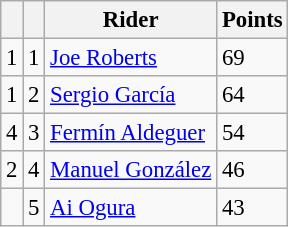<table class="wikitable" style="font-size: 95%;">
<tr>
<th></th>
<th></th>
<th>Rider</th>
<th>Points</th>
</tr>
<tr>
<td> 1</td>
<td align=center>1</td>
<td> <a href='#'>Joe Roberts</a></td>
<td align=left>69</td>
</tr>
<tr>
<td> 1</td>
<td align=center>2</td>
<td> <a href='#'>Sergio García</a></td>
<td align=left>64</td>
</tr>
<tr>
<td> 4</td>
<td align=center>3</td>
<td> <a href='#'>Fermín Aldeguer</a></td>
<td align=left>54</td>
</tr>
<tr>
<td> 2</td>
<td align=center>4</td>
<td> <a href='#'>Manuel González</a></td>
<td align=left>46</td>
</tr>
<tr>
<td></td>
<td align=center>5</td>
<td> <a href='#'>Ai Ogura</a></td>
<td align=left>43</td>
</tr>
</table>
